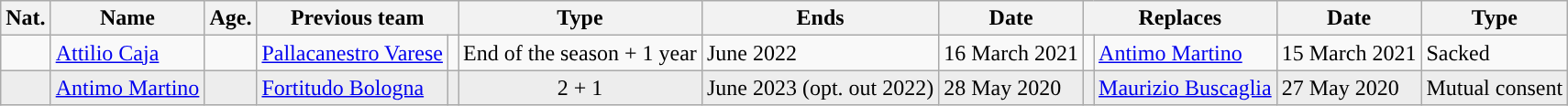<table class="wikitable sortable">
<tr>
<th>Nat.</th>
<th>Name</th>
<th>Age.</th>
<th colspan=2>Previous team</th>
<th>Type</th>
<th>Ends</th>
<th>Date</th>
<th colspan=2>Replaces</th>
<th>Date</th>
<th>Type</th>
</tr>
<tr>
<td style="text-align: center;"></td>
<td><a href='#'>Attilio Caja</a></td>
<td style="text-align: center;"></td>
<td><a href='#'>Pallacanestro Varese</a></td>
<td style="text-align: center;"></td>
<td style="text-align: center;">End of the season + 1 year</td>
<td>June 2022</td>
<td>16 March 2021</td>
<td style="text-align: center;"></td>
<td><a href='#'>Antimo Martino</a></td>
<td>15 March 2021</td>
<td>Sacked</td>
</tr>
<tr>
<td style="text-align: center; background-color: #ededed;"></td>
<td style="background-color: #ededed;"><a href='#'>Antimo Martino</a></td>
<td style="text-align: center; background-color: #ededed;"></td>
<td style="background-color: #ededed;"><a href='#'>Fortitudo Bologna</a></td>
<td style="text-align: center; background-color: #ededed;"></td>
<td style="text-align: center; background-color: #ededed;">2 + 1</td>
<td style="background-color: #ededed;">June 2023 (opt. out 2022)</td>
<td style="background-color: #ededed;">28 May 2020</td>
<td style="text-align: center; background-color: #ededed;"></td>
<td style="background-color: #ededed;"><a href='#'>Maurizio Buscaglia</a></td>
<td style="background-color: #ededed;">27 May 2020</td>
<td style="background-color: #ededed;">Mutual consent</td>
</tr>
</table>
